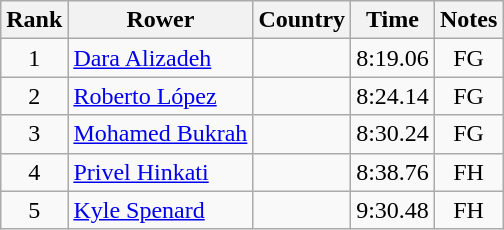<table class="wikitable" style="text-align:center">
<tr>
<th>Rank</th>
<th>Rower</th>
<th>Country</th>
<th>Time</th>
<th>Notes</th>
</tr>
<tr>
<td>1</td>
<td align="left"><a href='#'>Dara Alizadeh</a></td>
<td align="left"></td>
<td>8:19.06</td>
<td>FG</td>
</tr>
<tr>
<td>2</td>
<td align="left"><a href='#'>Roberto López</a></td>
<td align="left"></td>
<td>8:24.14</td>
<td>FG</td>
</tr>
<tr>
<td>3</td>
<td align="left"><a href='#'>Mohamed Bukrah</a></td>
<td align="left"></td>
<td>8:30.24</td>
<td>FG</td>
</tr>
<tr>
<td>4</td>
<td align="left"><a href='#'>Privel Hinkati</a></td>
<td align="left"></td>
<td>8:38.76</td>
<td>FH</td>
</tr>
<tr>
<td>5</td>
<td align="left"><a href='#'>Kyle Spenard</a></td>
<td align="left"></td>
<td>9:30.48</td>
<td>FH</td>
</tr>
</table>
